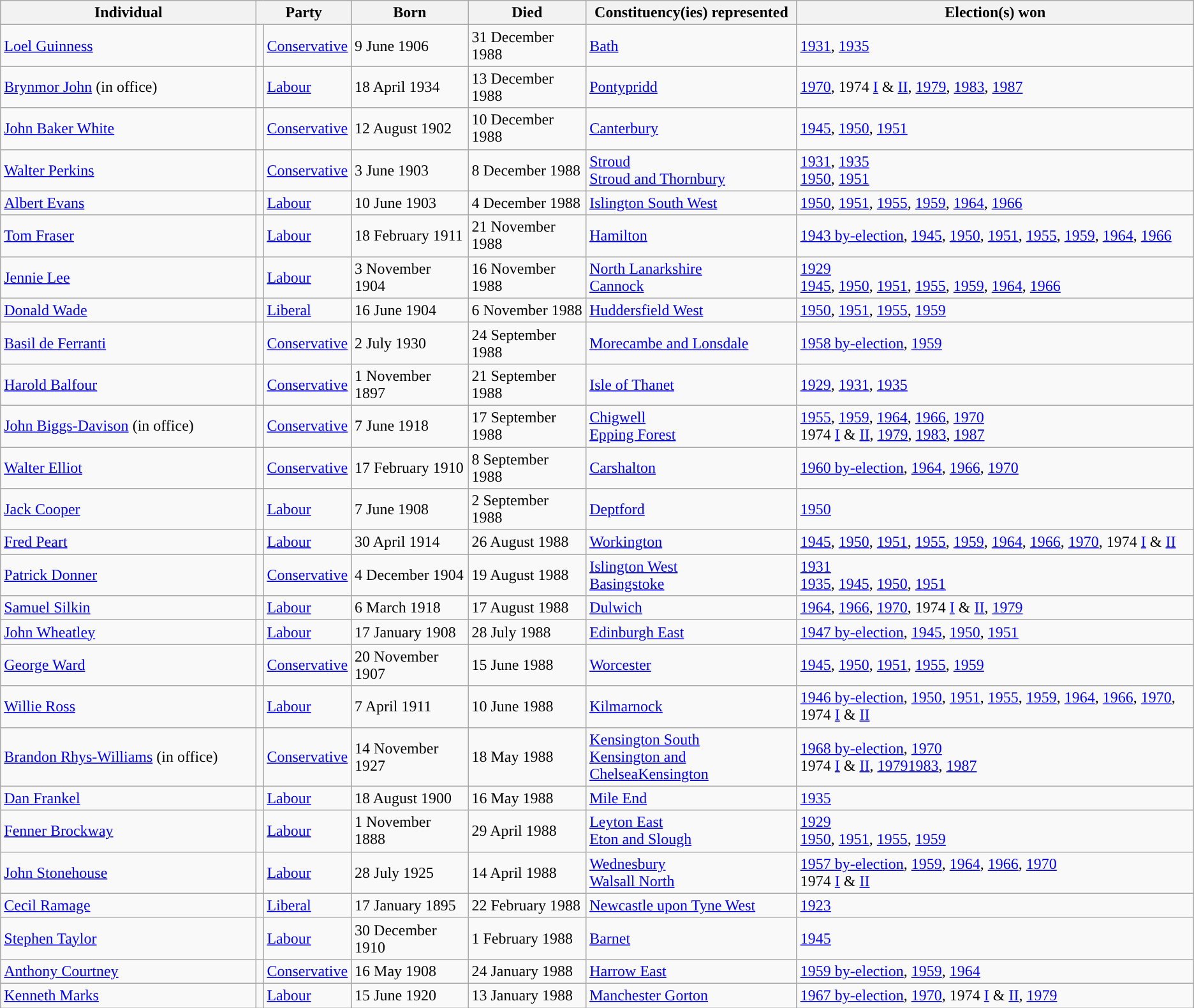<table class="wikitable sortable">
<tr>
<th width="260px">Individual</th>
<th colspan="2">Party</th>
<th>Born</th>
<th>Died</th>
<th>Constituency(ies) represented</th>
<th>Election(s) won</th>
</tr>
<tr>
<td><a href='#'>Loel Guinness</a></td>
<td style="background-color: "></td>
<td><a href='#'>Conservative</a></td>
<td>9 June 1906</td>
<td>31 December 1988</td>
<td><a href='#'>Bath</a></td>
<td><a href='#'>1931</a>, <a href='#'>1935</a></td>
</tr>
<tr>
<td><a href='#'>Brynmor John</a> (in office)</td>
<td style="background-color: "></td>
<td><a href='#'>Labour</a></td>
<td>18 April 1934</td>
<td>13 December 1988</td>
<td><a href='#'>Pontypridd</a></td>
<td><a href='#'>1970</a>, 1974 <a href='#'>I</a> & <a href='#'>II</a>, <a href='#'>1979</a>, <a href='#'>1983</a>, <a href='#'>1987</a></td>
</tr>
<tr>
<td><a href='#'>John Baker White</a></td>
<td style="background-color: "></td>
<td><a href='#'>Conservative</a></td>
<td>12 August 1902</td>
<td>10 December 1988</td>
<td><a href='#'>Canterbury</a></td>
<td><a href='#'>1945</a>, <a href='#'>1950</a>, <a href='#'>1951</a></td>
</tr>
<tr>
<td><a href='#'>Walter Perkins</a></td>
<td style="background-color: "></td>
<td><a href='#'>Conservative</a></td>
<td>3 June 1903</td>
<td>8 December 1988</td>
<td><a href='#'>Stroud</a><br><a href='#'>Stroud and Thornbury</a></td>
<td><a href='#'>1931</a>, <a href='#'>1935</a><br><a href='#'>1950</a>, <a href='#'>1951</a></td>
</tr>
<tr>
<td><a href='#'>Albert Evans</a></td>
<td style="background-color: "></td>
<td><a href='#'>Labour</a></td>
<td>10 June 1903</td>
<td>4 December 1988</td>
<td><a href='#'>Islington South West</a></td>
<td><a href='#'>1950</a>, <a href='#'>1951</a>, <a href='#'>1955</a>, <a href='#'>1959</a>, <a href='#'>1964</a>, <a href='#'>1966</a></td>
</tr>
<tr>
<td><a href='#'>Tom Fraser</a></td>
<td style="background-color: "></td>
<td><a href='#'>Labour</a></td>
<td>18 February 1911</td>
<td>21 November 1988</td>
<td><a href='#'>Hamilton</a></td>
<td><a href='#'>1943 by-election</a>, <a href='#'>1945</a>, <a href='#'>1950</a>, <a href='#'>1951</a>, <a href='#'>1955</a>, <a href='#'>1959</a>, <a href='#'>1964</a>, <a href='#'>1966</a></td>
</tr>
<tr>
<td><a href='#'>Jennie Lee</a></td>
<td style="background-color: "></td>
<td><a href='#'>Labour</a></td>
<td>3 November 1904</td>
<td>16 November 1988</td>
<td><a href='#'>North Lanarkshire</a><br><a href='#'>Cannock</a></td>
<td><a href='#'>1929</a><br><a href='#'>1945</a>, <a href='#'>1950</a>, <a href='#'>1951</a>, <a href='#'>1955</a>, <a href='#'>1959</a>, <a href='#'>1964</a>, <a href='#'>1966</a></td>
</tr>
<tr>
<td><a href='#'>Donald Wade</a></td>
<td style="background-color: "></td>
<td><a href='#'>Liberal</a></td>
<td>16 June 1904</td>
<td>6 November 1988</td>
<td><a href='#'>Huddersfield West</a></td>
<td><a href='#'>1950</a>, <a href='#'>1951</a>, <a href='#'>1955</a>, <a href='#'>1959</a></td>
</tr>
<tr>
<td><a href='#'>Basil de Ferranti</a></td>
<td style="background-color: "></td>
<td><a href='#'>Conservative</a></td>
<td>2 July 1930</td>
<td>24 September 1988</td>
<td><a href='#'>Morecambe and Lonsdale</a></td>
<td><a href='#'>1958 by-election</a>, <a href='#'>1959</a></td>
</tr>
<tr>
<td><a href='#'>Harold Balfour</a></td>
<td style="background-color: "></td>
<td><a href='#'>Conservative</a></td>
<td>1 November 1897</td>
<td>21 September 1988</td>
<td><a href='#'>Isle of Thanet</a></td>
<td><a href='#'>1929</a>, <a href='#'>1931</a>, <a href='#'>1935</a></td>
</tr>
<tr>
<td><a href='#'>John Biggs-Davison</a> (in office)</td>
<td style="background-color: "></td>
<td><a href='#'>Conservative</a></td>
<td>7 June 1918</td>
<td>17 September 1988</td>
<td><a href='#'>Chigwell</a><br><a href='#'>Epping Forest</a></td>
<td><a href='#'>1955</a>, <a href='#'>1959</a>, <a href='#'>1964</a>, <a href='#'>1966</a>, <a href='#'>1970</a><br>1974 <a href='#'>I</a> & <a href='#'>II</a>, <a href='#'>1979</a>, <a href='#'>1983</a>, <a href='#'>1987</a></td>
</tr>
<tr>
<td><a href='#'>Walter Elliot</a></td>
<td style="background-color: "></td>
<td><a href='#'>Conservative</a></td>
<td>17 February 1910</td>
<td>8 September 1988</td>
<td><a href='#'>Carshalton</a></td>
<td><a href='#'>1960 by-election</a>, <a href='#'>1964</a>, <a href='#'>1966</a>, <a href='#'>1970</a></td>
</tr>
<tr>
<td><a href='#'>Jack Cooper</a></td>
<td style="background-color: "></td>
<td><a href='#'>Labour</a></td>
<td>7 June 1908</td>
<td>2 September 1988</td>
<td><a href='#'>Deptford</a></td>
<td><a href='#'>1950</a></td>
</tr>
<tr>
<td><a href='#'>Fred Peart</a></td>
<td style="background-color: "></td>
<td><a href='#'>Labour</a></td>
<td>30 April 1914</td>
<td>26 August 1988</td>
<td><a href='#'>Workington</a></td>
<td><a href='#'>1945</a>, <a href='#'>1950</a>, <a href='#'>1951</a>, <a href='#'>1955</a>, <a href='#'>1959</a>, <a href='#'>1964</a>, <a href='#'>1966</a>, <a href='#'>1970</a>, 1974 <a href='#'>I</a> & <a href='#'>II</a></td>
</tr>
<tr>
<td><a href='#'>Patrick Donner</a></td>
<td style="background-color: "></td>
<td><a href='#'>Conservative</a></td>
<td>4 December 1904</td>
<td>19 August 1988</td>
<td><a href='#'>Islington West</a><br><a href='#'>Basingstoke</a></td>
<td><a href='#'>1931</a><br><a href='#'>1935</a>, <a href='#'>1945</a>, <a href='#'>1950</a>, <a href='#'>1951</a></td>
</tr>
<tr>
<td><a href='#'>Samuel Silkin</a></td>
<td style="background-color: "></td>
<td><a href='#'>Labour</a></td>
<td>6 March 1918</td>
<td>17 August 1988</td>
<td><a href='#'>Dulwich</a></td>
<td><a href='#'>1964</a>, <a href='#'>1966</a>, <a href='#'>1970</a>, 1974 <a href='#'>I</a> & <a href='#'>II</a>, <a href='#'>1979</a></td>
</tr>
<tr>
<td><a href='#'>John Wheatley</a></td>
<td style="background-color: "></td>
<td><a href='#'>Labour</a></td>
<td>17 January 1908</td>
<td>28 July 1988</td>
<td><a href='#'>Edinburgh East</a></td>
<td><a href='#'>1947 by-election</a>, <a href='#'>1945</a>, <a href='#'>1950</a>, <a href='#'>1951</a></td>
</tr>
<tr>
<td><a href='#'>George Ward</a></td>
<td style="background-color: "></td>
<td><a href='#'>Conservative</a></td>
<td>20 November 1907</td>
<td>15 June 1988</td>
<td><a href='#'>Worcester</a></td>
<td><a href='#'>1945</a>, <a href='#'>1950</a>, <a href='#'>1951</a>, <a href='#'>1955</a>, <a href='#'>1959</a></td>
</tr>
<tr>
<td><a href='#'>Willie Ross</a></td>
<td style="background-color: "></td>
<td><a href='#'>Labour</a></td>
<td>7 April 1911</td>
<td>10 June 1988</td>
<td><a href='#'>Kilmarnock</a></td>
<td><a href='#'>1946 by-election</a>, <a href='#'>1950</a>, <a href='#'>1951</a>, <a href='#'>1955</a>, <a href='#'>1959</a>, <a href='#'>1964</a>, <a href='#'>1966</a>, <a href='#'>1970</a>, 1974 <a href='#'>I</a> & <a href='#'>II</a></td>
</tr>
<tr>
<td><a href='#'>Brandon Rhys-Williams</a> (in office)</td>
<td style="background-color: "></td>
<td><a href='#'>Conservative</a></td>
<td>14 November 1927</td>
<td>18 May 1988</td>
<td><a href='#'>Kensington South</a><br><a href='#'>Kensington and Chelsea</a><a href='#'>Kensington</a></td>
<td><a href='#'>1968 by-election</a>, <a href='#'>1970</a><br>1974 <a href='#'>I</a> & <a href='#'>II</a>, <a href='#'>1979</a><a href='#'>1983</a>, <a href='#'>1987</a></td>
</tr>
<tr>
<td><a href='#'>Dan Frankel</a></td>
<td style="background-color: "></td>
<td><a href='#'>Labour</a></td>
<td>18 August 1900</td>
<td>16 May 1988</td>
<td><a href='#'>Mile End</a></td>
<td><a href='#'>1935</a></td>
</tr>
<tr>
<td><a href='#'>Fenner Brockway</a></td>
<td style="background-color: "></td>
<td><a href='#'>Labour</a></td>
<td>1 November 1888</td>
<td>29 April 1988</td>
<td><a href='#'>Leyton East</a><br><a href='#'>Eton and Slough</a></td>
<td><a href='#'>1929</a><br><a href='#'>1950</a>, <a href='#'>1951</a>, <a href='#'>1955</a>, <a href='#'>1959</a></td>
</tr>
<tr>
<td><a href='#'>John Stonehouse</a></td>
<td style="background-color: "></td>
<td><a href='#'>Labour</a></td>
<td>28 July 1925</td>
<td>14 April 1988</td>
<td><a href='#'>Wednesbury</a><br><a href='#'>Walsall North</a></td>
<td><a href='#'>1957 by-election</a>, <a href='#'>1959</a>, <a href='#'>1964</a>, <a href='#'>1966</a>, <a href='#'>1970</a><br>1974 <a href='#'>I</a> & <a href='#'>II</a></td>
</tr>
<tr>
<td><a href='#'>Cecil Ramage</a></td>
<td style="background-color: "></td>
<td><a href='#'>Liberal</a></td>
<td>17 January 1895</td>
<td>22 February 1988</td>
<td><a href='#'>Newcastle upon Tyne West</a></td>
<td><a href='#'>1923</a></td>
</tr>
<tr>
<td><a href='#'>Stephen Taylor</a></td>
<td style="background-color: "></td>
<td><a href='#'>Labour</a></td>
<td>30 December 1910</td>
<td>1 February 1988</td>
<td><a href='#'>Barnet</a></td>
<td><a href='#'>1945</a></td>
</tr>
<tr>
<td><a href='#'>Anthony Courtney</a></td>
<td style="background-color: "></td>
<td><a href='#'>Conservative</a></td>
<td>16 May 1908</td>
<td>24 January 1988</td>
<td><a href='#'>Harrow East</a></td>
<td><a href='#'>1959 by-election</a>, <a href='#'>1959</a>, <a href='#'>1964</a></td>
</tr>
<tr>
<td><a href='#'>Kenneth Marks</a></td>
<td style="background-color: "></td>
<td><a href='#'>Labour</a></td>
<td>15 June 1920</td>
<td>13 January 1988</td>
<td><a href='#'>Manchester Gorton</a></td>
<td><a href='#'>1967 by-election</a>, <a href='#'>1970</a>, 1974 <a href='#'>I</a> & <a href='#'>II</a>, <a href='#'>1979</a></td>
</tr>
</table>
